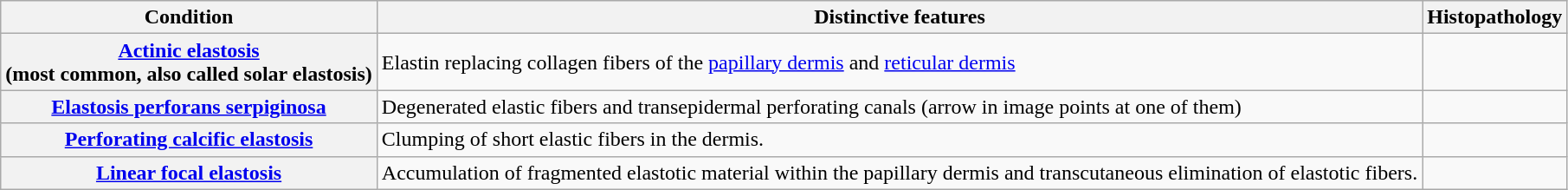<table class="wikitable">
<tr>
<th>Condition</th>
<th>Distinctive features</th>
<th>Histopathology</th>
</tr>
<tr>
<th><a href='#'>Actinic elastosis</a><br>(most common, also called solar elastosis)</th>
<td>Elastin replacing collagen fibers of the <a href='#'>papillary dermis</a> and <a href='#'>reticular dermis</a></td>
<td></td>
</tr>
<tr>
<th><a href='#'>Elastosis perforans serpiginosa</a></th>
<td>Degenerated elastic fibers and transepidermal perforating canals (arrow in image points at one of them)</td>
<td></td>
</tr>
<tr>
<th><a href='#'>Perforating calcific elastosis</a></th>
<td>Clumping of short elastic fibers in the dermis.</td>
<td></td>
</tr>
<tr>
<th><a href='#'>Linear focal elastosis</a></th>
<td>Accumulation of fragmented elastotic material within the papillary dermis and transcutaneous elimination of elastotic fibers.</td>
<td></td>
</tr>
</table>
